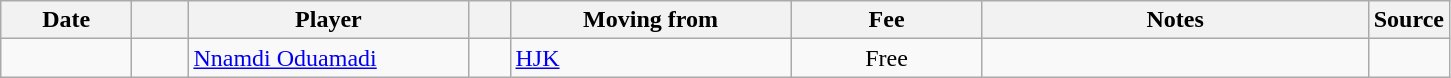<table class="wikitable sortable">
<tr>
<th style="width:80px;">Date</th>
<th style="width:30px;"></th>
<th style="width:180px;">Player</th>
<th style="width:20px;"></th>
<th style="width:180px;">Moving from</th>
<th style="width:120px;" class="unsortable">Fee</th>
<th style="width:250px;" class="unsortable">Notes</th>
<th style="width:20px;">Source</th>
</tr>
<tr>
<td></td>
<td align=center></td>
<td> <a href='#'>Nnamdi Oduamadi</a></td>
<td></td>
<td> <a href='#'>HJK</a></td>
<td align=center>Free</td>
<td></td>
<td align=center></td>
</tr>
</table>
